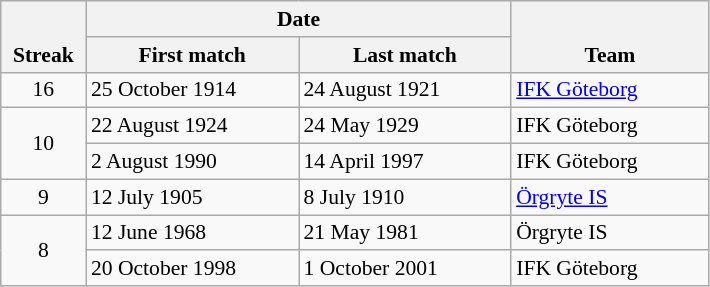<table class="wikitable" style="font-size:90%">
<tr>
<th rowspan="2" valign="bottom" width="50">Streak</th>
<th colspan="2">Date</th>
<th rowspan="2" valign="bottom" width="125">Team</th>
</tr>
<tr>
<th width="135">First match</th>
<th width="135">Last match</th>
</tr>
<tr>
<td align="center">16</td>
<td>25 October 1914</td>
<td>24 August 1921</td>
<td><a href='#'>IFK Göteborg</a></td>
</tr>
<tr>
<td rowspan="2" align="center">10</td>
<td>22 August 1924</td>
<td>24 May 1929</td>
<td>IFK Göteborg</td>
</tr>
<tr>
<td>2 August 1990</td>
<td>14 April 1997</td>
<td>IFK Göteborg</td>
</tr>
<tr>
<td align="center">9</td>
<td>12 July 1905</td>
<td>8 July 1910</td>
<td><a href='#'>Örgryte IS</a></td>
</tr>
<tr>
<td rowspan="2" align="center">8</td>
<td>12 June 1968</td>
<td>21 May 1981</td>
<td>Örgryte IS</td>
</tr>
<tr>
<td>20 October 1998</td>
<td>1 October 2001</td>
<td>IFK Göteborg</td>
</tr>
</table>
